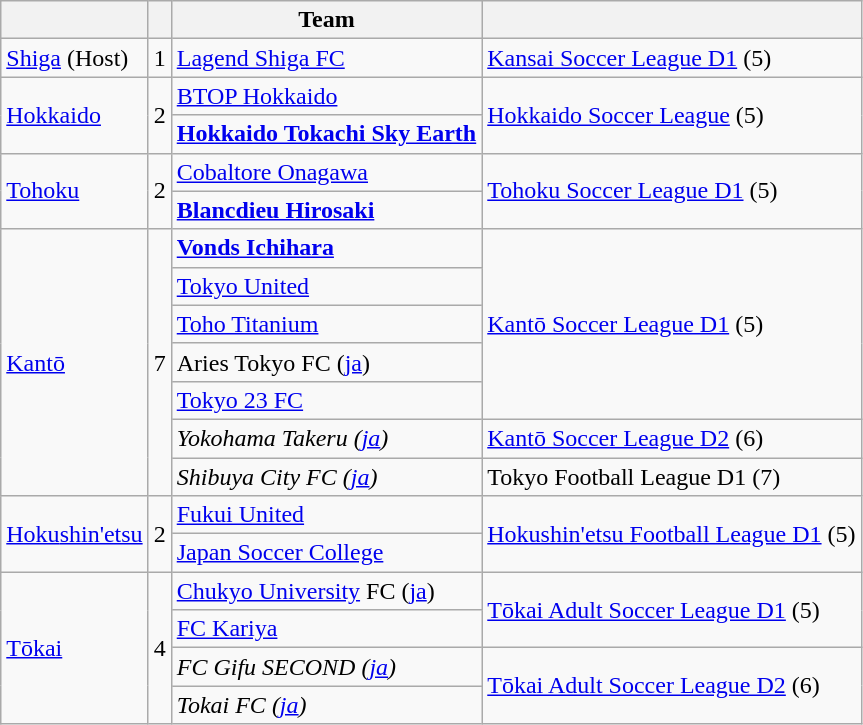<table class = "wikitable" style = "text-align:left">
<tr>
<th></th>
<th></th>
<th>Team</th>
<th></th>
</tr>
<tr>
<td><a href='#'>Shiga</a> (Host)</td>
<td>1</td>
<td><a href='#'>Lagend Shiga FC</a></td>
<td><a href='#'>Kansai Soccer League D1</a> (5)</td>
</tr>
<tr>
<td rowspan=2><a href='#'>Hokkaido</a></td>
<td rowspan=2>2</td>
<td><a href='#'>BTOP Hokkaido</a></td>
<td rowspan=2><a href='#'>Hokkaido Soccer League</a> (5)</td>
</tr>
<tr>
<td><strong><a href='#'>Hokkaido Tokachi Sky Earth</a></strong></td>
</tr>
<tr>
<td rowspan=2><a href='#'>Tohoku</a></td>
<td rowspan=2>2</td>
<td><a href='#'>Cobaltore Onagawa</a></td>
<td rowspan=2><a href='#'>Tohoku Soccer League D1</a> (5)</td>
</tr>
<tr>
<td><strong><a href='#'>Blancdieu Hirosaki</a></strong></td>
</tr>
<tr>
<td rowspan=7><a href='#'>Kantō</a></td>
<td rowspan=7>7</td>
<td><strong><a href='#'>Vonds Ichihara</a></strong></td>
<td rowspan=5><a href='#'>Kantō Soccer League D1</a> (5)</td>
</tr>
<tr>
<td><a href='#'>Tokyo United</a></td>
</tr>
<tr>
<td><a href='#'>Toho Titanium</a></td>
</tr>
<tr>
<td>Aries Tokyo FC (<a href='#'>ja</a>)</td>
</tr>
<tr>
<td><a href='#'>Tokyo 23 FC</a></td>
</tr>
<tr>
<td><em>Yokohama Takeru (<a href='#'>ja</a>)</em></td>
<td><a href='#'>Kantō Soccer League D2</a> (6)</td>
</tr>
<tr>
<td><em>Shibuya City FC (<a href='#'>ja</a>)</em></td>
<td>Tokyo Football League D1 (7)</td>
</tr>
<tr>
<td rowspan=2><a href='#'>Hoku</a><a href='#'>shin'etsu</a></td>
<td rowspan=2>2</td>
<td><a href='#'>Fukui United</a></td>
<td rowspan=2><a href='#'>Hokushin'etsu Football League D1</a> (5)</td>
</tr>
<tr>
<td><a href='#'>Japan Soccer College</a></td>
</tr>
<tr>
<td rowspan=4><a href='#'>Tōkai</a></td>
<td rowspan=4>4</td>
<td><a href='#'>Chukyo University</a> FC (<a href='#'>ja</a>)</td>
<td rowspan=2><a href='#'>Tōkai Adult Soccer League D1</a> (5)</td>
</tr>
<tr>
<td><a href='#'>FC Kariya</a></td>
</tr>
<tr>
<td><em>FC Gifu SECOND (<a href='#'>ja</a>)</em></td>
<td rowspan=2><a href='#'>Tōkai Adult Soccer League D2</a> (6)</td>
</tr>
<tr>
<td><em>Tokai FC (<a href='#'>ja</a>)</em></td>
</tr>
</table>
